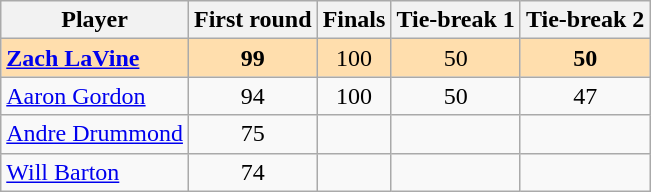<table class="wikitable sortable">
<tr>
<th>Player</th>
<th>First round</th>
<th>Finals</th>
<th>Tie-break 1</th>
<th>Tie-break 2</th>
</tr>
<tr style="background:#ffdead; text-align:center;">
<td align="left"><strong><a href='#'>Zach LaVine</a></strong> </td>
<td><strong>99</strong> </td>
<td>100 </td>
<td>50</td>
<td><strong>50</strong></td>
</tr>
<tr align="center">
<td align="left"><a href='#'>Aaron Gordon</a> </td>
<td>94 </td>
<td>100 </td>
<td>50</td>
<td>47</td>
</tr>
<tr align="center">
<td align="left"><a href='#'>Andre Drummond</a> </td>
<td>75 </td>
<td></td>
<td></td>
<td></td>
</tr>
<tr align="center">
<td align="left"><a href='#'>Will Barton</a> </td>
<td>74 </td>
<td></td>
<td></td>
<td></td>
</tr>
</table>
